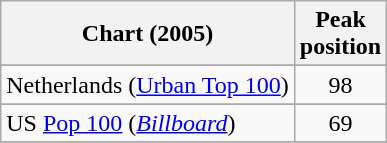<table class="wikitable sortable">
<tr>
<th>Chart (2005)</th>
<th>Peak<br>position</th>
</tr>
<tr>
</tr>
<tr>
<td align="left">Netherlands (<a href='#'>Urban Top 100</a>)</td>
<td align="center">98</td>
</tr>
<tr>
</tr>
<tr>
</tr>
<tr>
</tr>
<tr>
<td align="left">US <a href='#'>Pop 100</a> (<em><a href='#'>Billboard</a></em>)</td>
<td align="center">69</td>
</tr>
<tr>
</tr>
</table>
